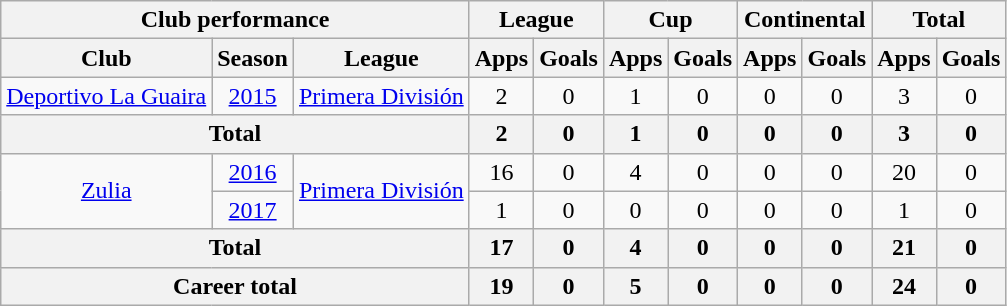<table class="wikitable" style="text-align:center">
<tr>
<th colspan=3>Club performance</th>
<th colspan=2>League</th>
<th colspan=2>Cup</th>
<th colspan=2>Continental</th>
<th colspan=2>Total</th>
</tr>
<tr>
<th>Club</th>
<th>Season</th>
<th>League</th>
<th>Apps</th>
<th>Goals</th>
<th>Apps</th>
<th>Goals</th>
<th>Apps</th>
<th>Goals</th>
<th>Apps</th>
<th>Goals</th>
</tr>
<tr>
<td><a href='#'>Deportivo La Guaira</a></td>
<td><a href='#'>2015</a></td>
<td><a href='#'>Primera División</a></td>
<td>2</td>
<td>0</td>
<td>1</td>
<td>0</td>
<td>0</td>
<td>0</td>
<td>3</td>
<td>0</td>
</tr>
<tr>
<th colspan="3">Total</th>
<th>2</th>
<th>0</th>
<th>1</th>
<th>0</th>
<th>0</th>
<th>0</th>
<th>3</th>
<th>0</th>
</tr>
<tr>
<td rowspan="2"><a href='#'>Zulia</a></td>
<td><a href='#'>2016</a></td>
<td rowspan="2"><a href='#'>Primera División</a></td>
<td>16</td>
<td>0</td>
<td>4</td>
<td>0</td>
<td>0</td>
<td>0</td>
<td>20</td>
<td>0</td>
</tr>
<tr>
<td><a href='#'>2017</a></td>
<td>1</td>
<td>0</td>
<td>0</td>
<td>0</td>
<td>0</td>
<td>0</td>
<td>1</td>
<td>0</td>
</tr>
<tr>
<th colspan="3">Total</th>
<th>17</th>
<th>0</th>
<th>4</th>
<th>0</th>
<th>0</th>
<th>0</th>
<th>21</th>
<th>0</th>
</tr>
<tr>
<th colspan=3>Career total</th>
<th>19</th>
<th>0</th>
<th>5</th>
<th>0</th>
<th>0</th>
<th>0</th>
<th>24</th>
<th>0</th>
</tr>
</table>
